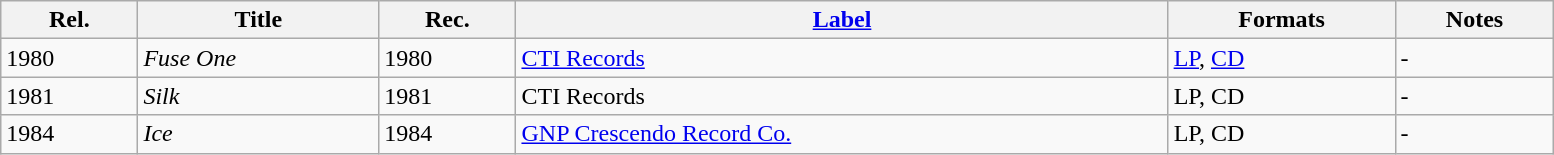<table class="wikitable sortable" width="82%">
<tr>
<th>Rel.</th>
<th>Title</th>
<th>Rec.</th>
<th><a href='#'>Label</a></th>
<th>Formats</th>
<th>Notes</th>
</tr>
<tr>
<td>1980</td>
<td><em>Fuse One</em></td>
<td>1980</td>
<td><a href='#'>CTI Records</a></td>
<td><a href='#'>LP</a>, <a href='#'>CD</a></td>
<td>-</td>
</tr>
<tr>
<td>1981</td>
<td><em>Silk</em></td>
<td>1981</td>
<td>CTI Records</td>
<td>LP, CD</td>
<td>-</td>
</tr>
<tr>
<td>1984</td>
<td><em>Ice</em></td>
<td>1984</td>
<td><a href='#'>GNP Crescendo Record Co.</a></td>
<td>LP, CD</td>
<td>-</td>
</tr>
</table>
